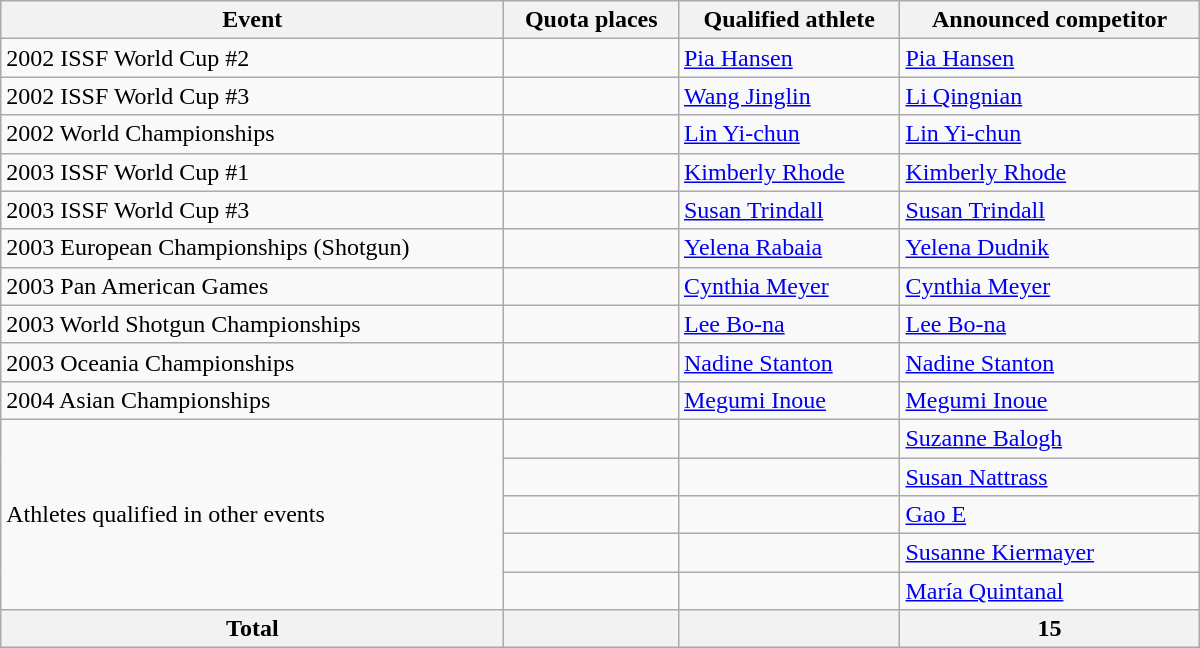<table class=wikitable style="text-align:left" width=800>
<tr>
<th>Event</th>
<th>Quota places</th>
<th>Qualified athlete</th>
<th>Announced competitor</th>
</tr>
<tr>
<td>2002 ISSF World Cup #2</td>
<td></td>
<td><a href='#'>Pia Hansen</a></td>
<td><a href='#'>Pia Hansen</a></td>
</tr>
<tr>
<td>2002 ISSF World Cup #3</td>
<td></td>
<td><a href='#'>Wang Jinglin</a></td>
<td><a href='#'>Li Qingnian</a></td>
</tr>
<tr>
<td>2002 World Championships</td>
<td></td>
<td><a href='#'>Lin Yi-chun</a></td>
<td><a href='#'>Lin Yi-chun</a></td>
</tr>
<tr>
<td>2003 ISSF World Cup #1</td>
<td></td>
<td><a href='#'>Kimberly Rhode</a></td>
<td><a href='#'>Kimberly Rhode</a></td>
</tr>
<tr>
<td>2003 ISSF World Cup #3</td>
<td></td>
<td><a href='#'>Susan Trindall</a></td>
<td><a href='#'>Susan Trindall</a></td>
</tr>
<tr>
<td>2003 European Championships (Shotgun)</td>
<td></td>
<td><a href='#'>Yelena Rabaia</a></td>
<td><a href='#'>Yelena Dudnik</a></td>
</tr>
<tr>
<td>2003 Pan American Games</td>
<td></td>
<td><a href='#'>Cynthia Meyer</a></td>
<td><a href='#'>Cynthia Meyer</a></td>
</tr>
<tr>
<td>2003 World Shotgun Championships</td>
<td></td>
<td><a href='#'>Lee Bo-na</a></td>
<td><a href='#'>Lee Bo-na</a></td>
</tr>
<tr>
<td>2003 Oceania Championships</td>
<td></td>
<td><a href='#'>Nadine Stanton</a></td>
<td><a href='#'>Nadine Stanton</a></td>
</tr>
<tr>
<td>2004 Asian Championships</td>
<td></td>
<td><a href='#'>Megumi Inoue</a></td>
<td><a href='#'>Megumi Inoue</a></td>
</tr>
<tr>
<td rowspan=5>Athletes qualified in other events</td>
<td></td>
<td></td>
<td><a href='#'>Suzanne Balogh</a></td>
</tr>
<tr>
<td></td>
<td></td>
<td><a href='#'>Susan Nattrass</a></td>
</tr>
<tr>
<td></td>
<td></td>
<td><a href='#'>Gao E</a></td>
</tr>
<tr>
<td></td>
<td></td>
<td><a href='#'>Susanne Kiermayer</a></td>
</tr>
<tr>
<td></td>
<td></td>
<td><a href='#'>María Quintanal</a></td>
</tr>
<tr>
<th>Total</th>
<th></th>
<th></th>
<th>15</th>
</tr>
</table>
